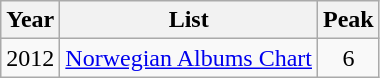<table class="wikitable">
<tr>
<th>Year</th>
<th>List</th>
<th>Peak</th>
</tr>
<tr>
<td rowspan="1">2012</td>
<td><a href='#'>Norwegian Albums Chart</a></td>
<td align="center">6</td>
</tr>
</table>
